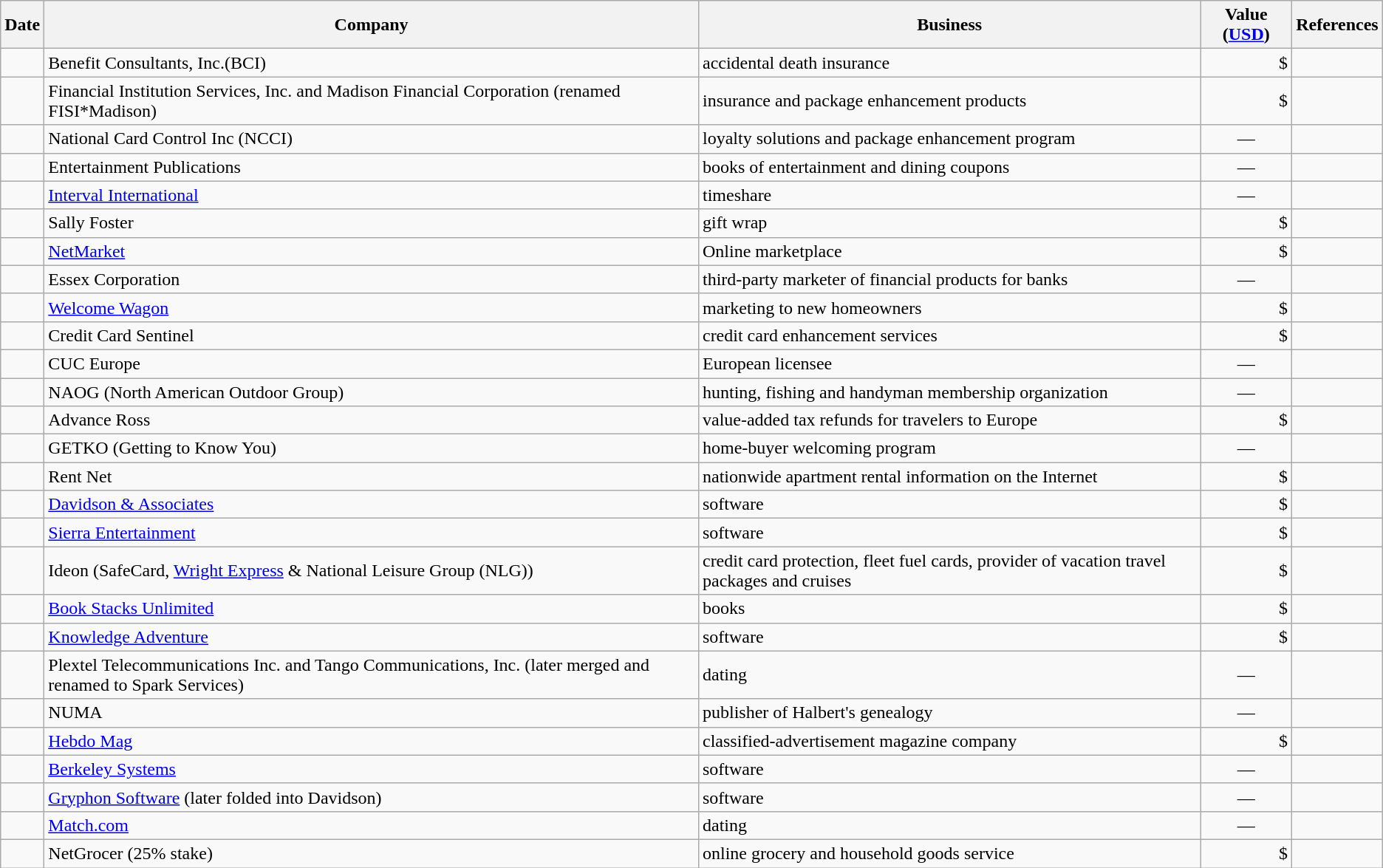<table class="wikitable sortable">
<tr>
<th>Date</th>
<th>Company</th>
<th>Business</th>
<th>Value (<a href='#'>USD</a>)</th>
<th class="unsortable">References</th>
</tr>
<tr>
<td></td>
<td>Benefit Consultants, Inc.(BCI)</td>
<td>accidental death insurance</td>
<td align="right">$</td>
<td style="text-align:center;"></td>
</tr>
<tr>
<td></td>
<td>Financial Institution Services, Inc. and Madison Financial Corporation (renamed FISI*Madison)</td>
<td>insurance and package enhancement products</td>
<td align="right">$</td>
<td style="text-align:center;"></td>
</tr>
<tr>
<td></td>
<td>National Card Control Inc (NCCI)</td>
<td>loyalty solutions and package enhancement program</td>
<td style="text-align:center;">—</td>
<td style="text-align:center;"></td>
</tr>
<tr>
<td></td>
<td>Entertainment Publications</td>
<td>books of entertainment and dining coupons</td>
<td style="text-align:center;">—</td>
<td style="text-align:center;"></td>
</tr>
<tr>
<td></td>
<td><a href='#'>Interval International</a></td>
<td>timeshare</td>
<td style="text-align:center;">—</td>
<td style="text-align:center;"></td>
</tr>
<tr>
<td></td>
<td>Sally Foster</td>
<td>gift wrap</td>
<td align="right">$</td>
<td style="text-align:center;"></td>
</tr>
<tr>
<td></td>
<td><a href='#'>NetMarket</a></td>
<td>Online marketplace</td>
<td align="right">$</td>
<td style="text-align:center;"></td>
</tr>
<tr>
<td></td>
<td>Essex Corporation</td>
<td>third-party marketer of financial products for banks</td>
<td style="text-align:center;">—</td>
<td style="text-align:center;"></td>
</tr>
<tr>
<td></td>
<td><a href='#'>Welcome Wagon</a></td>
<td>marketing to new homeowners</td>
<td align="right">$</td>
<td style="text-align:center;"></td>
</tr>
<tr>
<td></td>
<td>Credit Card Sentinel</td>
<td>credit card enhancement services</td>
<td align="right">$</td>
<td style="text-align:center;"></td>
</tr>
<tr>
<td></td>
<td>CUC Europe</td>
<td>European licensee</td>
<td style="text-align:center;">—</td>
<td style="text-align:center;"></td>
</tr>
<tr>
<td></td>
<td>NAOG (North American Outdoor Group)</td>
<td>hunting, fishing and handyman membership organization</td>
<td style="text-align:center;">—</td>
<td style="text-align:center;"></td>
</tr>
<tr>
<td></td>
<td>Advance Ross</td>
<td>value-added tax refunds for travelers to Europe</td>
<td align="right">$</td>
<td style="text-align:center;"></td>
</tr>
<tr>
<td></td>
<td>GETKO (Getting to Know You)</td>
<td>home-buyer welcoming program</td>
<td style="text-align:center;">—</td>
<td style="text-align:center;"></td>
</tr>
<tr>
<td></td>
<td>Rent Net</td>
<td>nationwide apartment rental information on the Internet</td>
<td align="right">$</td>
<td style="text-align:center;"></td>
</tr>
<tr>
<td></td>
<td><a href='#'>Davidson & Associates</a></td>
<td>software</td>
<td align="right">$</td>
<td style="text-align:center;"></td>
</tr>
<tr>
<td></td>
<td><a href='#'>Sierra Entertainment</a></td>
<td>software</td>
<td align="right">$</td>
<td style="text-align:center;"></td>
</tr>
<tr>
<td></td>
<td>Ideon (SafeCard, <a href='#'>Wright Express</a> & National Leisure Group (NLG))</td>
<td>credit card protection, fleet fuel cards, provider of vacation travel packages and cruises</td>
<td align="right">$</td>
<td style="text-align:center;"></td>
</tr>
<tr>
<td></td>
<td><a href='#'>Book Stacks Unlimited</a></td>
<td>books</td>
<td align="right">$</td>
<td style="text-align:center;"></td>
</tr>
<tr>
<td></td>
<td><a href='#'>Knowledge Adventure</a></td>
<td>software</td>
<td align="right">$</td>
<td style="text-align:center;"></td>
</tr>
<tr>
<td></td>
<td>Plextel Telecommunications Inc. and Tango Communications, Inc. (later merged and renamed to Spark Services)</td>
<td>dating</td>
<td style="text-align:center;">—</td>
<td style="text-align:center;"></td>
</tr>
<tr>
<td></td>
<td>NUMA</td>
<td>publisher of Halbert's genealogy</td>
<td style="text-align:center;">—</td>
<td style="text-align:center;"></td>
</tr>
<tr>
<td></td>
<td><a href='#'>Hebdo Mag</a></td>
<td>classified-advertisement magazine company</td>
<td align="right">$</td>
<td style="text-align:center;"></td>
</tr>
<tr>
<td></td>
<td><a href='#'>Berkeley Systems</a></td>
<td>software</td>
<td style="text-align:center;">—</td>
<td style="text-align:center;"></td>
</tr>
<tr>
<td></td>
<td><a href='#'>Gryphon Software</a> (later folded into Davidson)</td>
<td>software</td>
<td style="text-align:center;">—</td>
<td style="text-align:center;"></td>
</tr>
<tr>
<td></td>
<td><a href='#'>Match.com</a></td>
<td>dating</td>
<td style="text-align:center;">—</td>
<td style="text-align:center;"></td>
</tr>
<tr>
<td></td>
<td>NetGrocer (25% stake)</td>
<td>online grocery and household goods service</td>
<td align="right">$</td>
<td style="text-align:center;"></td>
</tr>
</table>
